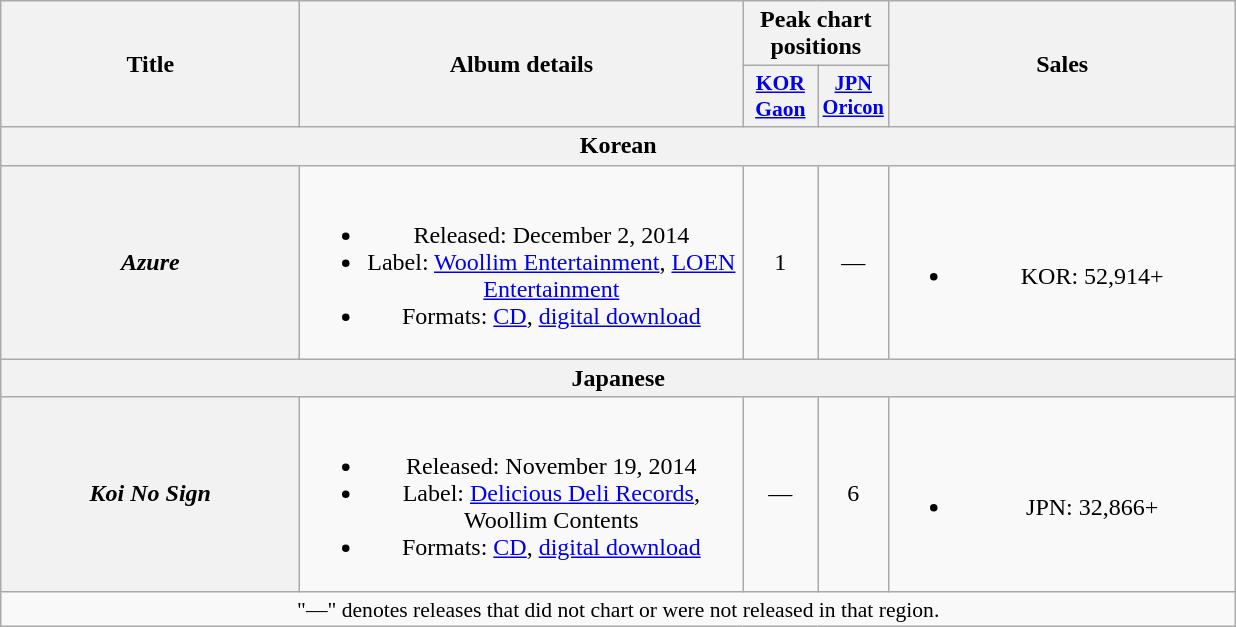<table class="wikitable plainrowheaders" style="text-align:center;">
<tr>
<th rowspan="2" style="width:12em;">Title</th>
<th rowspan="2" style="width:18em;">Album details</th>
<th colspan="2">Peak chart positions</th>
<th rowspan="2" style="width:14em;">Sales</th>
</tr>
<tr>
<th scope="col" style="width:3em;font-size:90%;"><a href='#'>KOR<br>Gaon</a></th>
<th style="width:3em;font-size:85%"><a href='#'>JPN<br>Oricon</a></th>
</tr>
<tr>
<th colspan="5">Korean</th>
</tr>
<tr>
<th scope="row"><em>Azure</em></th>
<td><br><ul><li>Released: December 2, 2014</li><li>Label: <a href='#'>Woollim Entertainment</a>, <a href='#'>LOEN Entertainment</a></li><li>Formats: <a href='#'>CD</a>, <a href='#'>digital download</a></li></ul></td>
<td>1</td>
<td>—</td>
<td><br><ul><li>KOR: 52,914+</li></ul></td>
</tr>
<tr>
<th colspan="5">Japanese</th>
</tr>
<tr>
<th scope="row"><em>Koi No Sign</em></th>
<td><br><ul><li>Released: November 19, 2014</li><li>Label: <a href='#'>Delicious Deli Records</a>, Woollim Contents</li><li>Formats: <a href='#'>CD</a>, <a href='#'>digital download</a></li></ul></td>
<td>—</td>
<td>6</td>
<td><br><ul><li>JPN: 32,866+</li></ul></td>
</tr>
<tr>
<td colspan="6" style="font-size:90%">"—" denotes releases that did not chart or were not released in that region.</td>
</tr>
</table>
